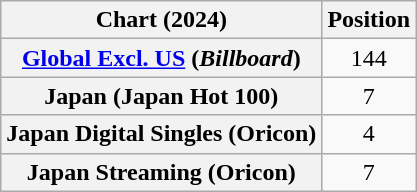<table class="wikitable sortable plainrowheaders" style="text-align:center">
<tr>
<th scope="col">Chart (2024)</th>
<th scope="col">Position</th>
</tr>
<tr>
<th scope="row"><a href='#'>Global Excl. US</a> (<em>Billboard</em>)</th>
<td>144</td>
</tr>
<tr>
<th scope="row">Japan (Japan Hot 100)</th>
<td>7</td>
</tr>
<tr>
<th scope="row">Japan Digital Singles (Oricon)</th>
<td>4</td>
</tr>
<tr>
<th scope="row">Japan Streaming (Oricon)</th>
<td>7</td>
</tr>
</table>
